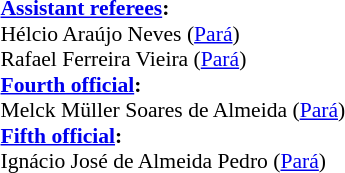<table width=50% style="font-size: 90%">
<tr>
<td><br><br><strong><a href='#'>Assistant referees</a>:</strong>
<br>Hélcio Araújo Neves (<a href='#'>Pará</a>)
<br>Rafael Ferreira Vieira (<a href='#'>Pará</a>)
<br><strong><a href='#'>Fourth official</a>:</strong>
<br>Melck Müller Soares de Almeida (<a href='#'>Pará</a>)
<br><strong><a href='#'>Fifth official</a>:</strong>
<br>Ignácio José de Almeida Pedro (<a href='#'>Pará</a>)</td>
</tr>
</table>
